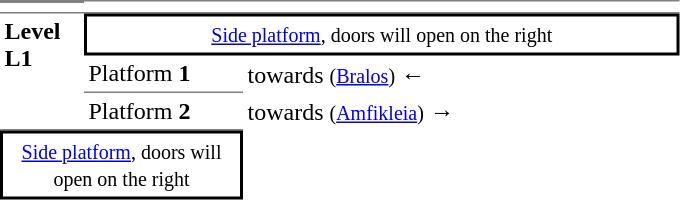<table table border=0 cellspacing=0 cellpadding=3>
<tr>
<td style="border-bottom:solid 1px gray;border-top:solid 2px gray;" width=50 valign=top></td>
<td style="border-top:solid 1px gray;border-bottom:solid 1px gray;" width=100 valign=top></td>
<td style="border-top:solid 1px gray;border-bottom:solid 1px gray;" width=285 valign=top></td>
</tr>
<tr>
<td style="border-bottom:solid 1px gray;" rowspan=4 valign=top><strong>Level<br>L1</strong></td>
<td style="border-top:solid 2px black;border-right:solid 2px black;border-left:solid 2px black;border-bottom:solid 2px black;text-align:center;" colspan=2><small><a href='#'>Side platform</a>, doors will open on the right</small></td>
</tr>
<tr>
<td style="border-bottom:solid 1px gray;">Platform <span><strong>1</strong></span></td>
<td> towards  <small>(<a href='#'>Bralos</a>)</small> ←</td>
</tr>
<tr>
<td style="border-bottom:solid 1px gray;">Platform <span><strong>2</strong></span></td>
<td> towards  <small>(<a href='#'>Amfikleia</a>)</small> →</td>
</tr>
<tr>
</tr>
<tr>
<td style="border-top:solid 2px black;border-left:solid 2px black;border-right:solid 2px black;border-bottom:solid 2px black;text-align:center;" colspan=2><small><a href='#'>Side platform</a>, doors will open on the right</small></td>
</tr>
</table>
